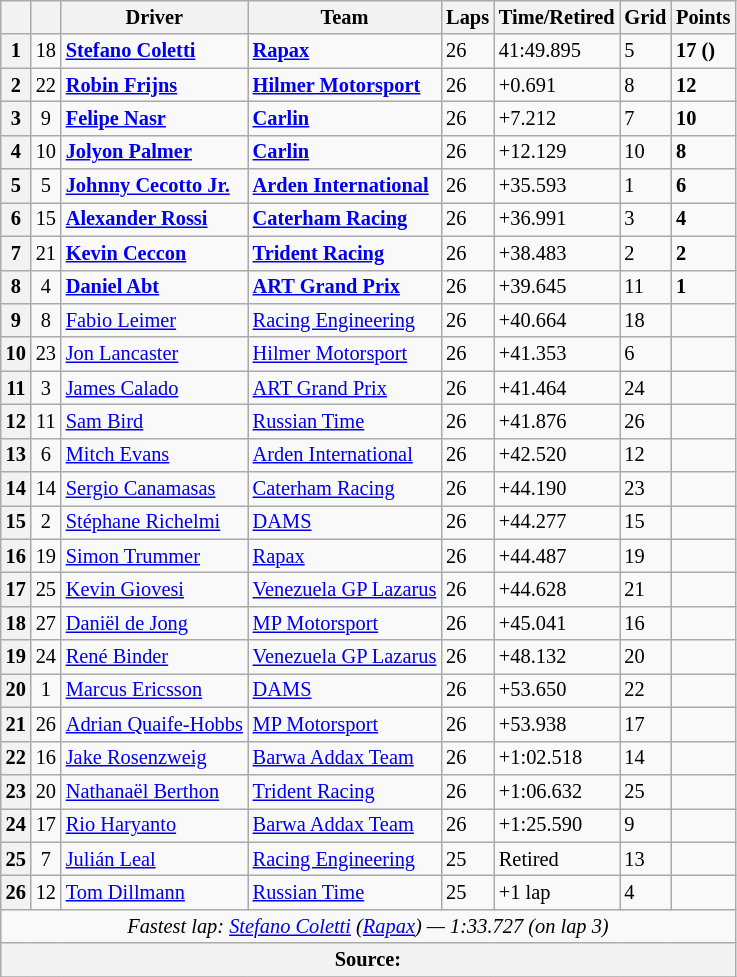<table class="wikitable" style="font-size:85%">
<tr>
<th></th>
<th></th>
<th>Driver</th>
<th>Team</th>
<th>Laps</th>
<th>Time/Retired</th>
<th>Grid</th>
<th>Points</th>
</tr>
<tr>
<th>1</th>
<td align="center">18</td>
<td> <strong><a href='#'>Stefano Coletti</a></strong></td>
<td><strong><a href='#'>Rapax</a></strong></td>
<td>26</td>
<td>41:49.895</td>
<td>5</td>
<td><strong>17 ()</strong></td>
</tr>
<tr>
<th>2</th>
<td align="center">22</td>
<td> <strong><a href='#'>Robin Frijns</a></strong></td>
<td><strong><a href='#'>Hilmer Motorsport</a></strong></td>
<td>26</td>
<td>+0.691</td>
<td>8</td>
<td><strong>12</strong></td>
</tr>
<tr>
<th>3</th>
<td align="center">9</td>
<td> <strong><a href='#'>Felipe Nasr</a></strong></td>
<td><strong><a href='#'>Carlin</a></strong></td>
<td>26</td>
<td>+7.212</td>
<td>7</td>
<td><strong>10</strong></td>
</tr>
<tr>
<th>4</th>
<td align="center">10</td>
<td> <strong><a href='#'>Jolyon Palmer</a></strong></td>
<td><strong><a href='#'>Carlin</a></strong></td>
<td>26</td>
<td>+12.129</td>
<td>10</td>
<td><strong>8</strong></td>
</tr>
<tr>
<th>5</th>
<td align="center">5</td>
<td> <strong><a href='#'>Johnny Cecotto Jr.</a></strong></td>
<td><strong><a href='#'>Arden International</a></strong></td>
<td>26</td>
<td>+35.593</td>
<td>1</td>
<td><strong>6</strong></td>
</tr>
<tr>
<th>6</th>
<td align="center">15</td>
<td> <strong><a href='#'>Alexander Rossi</a></strong></td>
<td><strong><a href='#'>Caterham Racing</a></strong></td>
<td>26</td>
<td>+36.991</td>
<td>3</td>
<td><strong>4</strong></td>
</tr>
<tr>
<th>7</th>
<td align="center">21</td>
<td> <strong><a href='#'>Kevin Ceccon</a></strong></td>
<td><strong><a href='#'>Trident Racing</a></strong></td>
<td>26</td>
<td>+38.483</td>
<td>2</td>
<td><strong>2</strong></td>
</tr>
<tr>
<th>8</th>
<td align="center">4</td>
<td> <strong><a href='#'>Daniel Abt</a></strong></td>
<td><strong><a href='#'>ART Grand Prix</a></strong></td>
<td>26</td>
<td>+39.645</td>
<td>11</td>
<td><strong>1</strong></td>
</tr>
<tr>
<th>9</th>
<td align="center">8</td>
<td> <a href='#'>Fabio Leimer</a></td>
<td><a href='#'>Racing Engineering</a></td>
<td>26</td>
<td>+40.664</td>
<td>18</td>
<td></td>
</tr>
<tr>
<th>10</th>
<td align="center">23</td>
<td> <a href='#'>Jon Lancaster</a></td>
<td><a href='#'>Hilmer Motorsport</a></td>
<td>26</td>
<td>+41.353</td>
<td>6</td>
<td></td>
</tr>
<tr>
<th>11</th>
<td align="center">3</td>
<td> <a href='#'>James Calado</a></td>
<td><a href='#'>ART Grand Prix</a></td>
<td>26</td>
<td>+41.464</td>
<td>24</td>
<td></td>
</tr>
<tr>
<th>12</th>
<td align="center">11</td>
<td> <a href='#'>Sam Bird</a></td>
<td><a href='#'>Russian Time</a></td>
<td>26</td>
<td>+41.876</td>
<td>26</td>
<td></td>
</tr>
<tr>
<th>13</th>
<td align="center">6</td>
<td> <a href='#'>Mitch Evans</a></td>
<td><a href='#'>Arden International</a></td>
<td>26</td>
<td>+42.520</td>
<td>12</td>
<td></td>
</tr>
<tr>
<th>14</th>
<td align="center">14</td>
<td> <a href='#'>Sergio Canamasas</a></td>
<td><a href='#'>Caterham Racing</a></td>
<td>26</td>
<td>+44.190</td>
<td>23</td>
<td></td>
</tr>
<tr>
<th>15</th>
<td align="center">2</td>
<td> <a href='#'>Stéphane Richelmi</a></td>
<td><a href='#'>DAMS</a></td>
<td>26</td>
<td>+44.277</td>
<td>15</td>
<td></td>
</tr>
<tr>
<th>16</th>
<td align="center">19</td>
<td> <a href='#'>Simon Trummer</a></td>
<td><a href='#'>Rapax</a></td>
<td>26</td>
<td>+44.487</td>
<td>19</td>
<td></td>
</tr>
<tr>
<th>17</th>
<td align="center">25</td>
<td> <a href='#'>Kevin Giovesi</a></td>
<td><a href='#'>Venezuela GP Lazarus</a></td>
<td>26</td>
<td>+44.628</td>
<td>21</td>
<td></td>
</tr>
<tr>
<th>18</th>
<td align="center">27</td>
<td> <a href='#'>Daniël de Jong</a></td>
<td><a href='#'>MP Motorsport</a></td>
<td>26</td>
<td>+45.041</td>
<td>16</td>
<td></td>
</tr>
<tr>
<th>19</th>
<td align="center">24</td>
<td> <a href='#'>René Binder</a></td>
<td><a href='#'>Venezuela GP Lazarus</a></td>
<td>26</td>
<td>+48.132</td>
<td>20</td>
<td></td>
</tr>
<tr>
<th>20</th>
<td align="center">1</td>
<td> <a href='#'>Marcus Ericsson</a></td>
<td><a href='#'>DAMS</a></td>
<td>26</td>
<td>+53.650</td>
<td>22</td>
<td></td>
</tr>
<tr>
<th>21</th>
<td align="center">26</td>
<td> <a href='#'>Adrian Quaife-Hobbs</a></td>
<td><a href='#'>MP Motorsport</a></td>
<td>26</td>
<td>+53.938</td>
<td>17</td>
<td></td>
</tr>
<tr>
<th>22</th>
<td align="center">16</td>
<td> <a href='#'>Jake Rosenzweig</a></td>
<td><a href='#'>Barwa Addax Team</a></td>
<td>26</td>
<td>+1:02.518</td>
<td>14</td>
<td></td>
</tr>
<tr>
<th>23</th>
<td align="center">20</td>
<td> <a href='#'>Nathanaël Berthon</a></td>
<td><a href='#'>Trident Racing</a></td>
<td>26</td>
<td>+1:06.632</td>
<td>25</td>
<td></td>
</tr>
<tr>
<th>24</th>
<td align="center">17</td>
<td> <a href='#'>Rio Haryanto</a></td>
<td><a href='#'>Barwa Addax Team</a></td>
<td>26</td>
<td>+1:25.590</td>
<td>9</td>
<td></td>
</tr>
<tr>
<th>25</th>
<td align="center">7</td>
<td> <a href='#'>Julián Leal</a></td>
<td><a href='#'>Racing Engineering</a></td>
<td>25</td>
<td>Retired</td>
<td>13</td>
<td></td>
</tr>
<tr>
<th>26</th>
<td align="center">12</td>
<td> <a href='#'>Tom Dillmann</a></td>
<td><a href='#'>Russian Time</a></td>
<td>25</td>
<td>+1 lap</td>
<td>4</td>
<td></td>
</tr>
<tr>
<td colspan="8" align="center"><em>Fastest lap: <a href='#'>Stefano Coletti</a> (<a href='#'>Rapax</a>) — 1:33.727 (on lap 3)</em></td>
</tr>
<tr>
<th colspan="8">Source:</th>
</tr>
<tr>
</tr>
</table>
